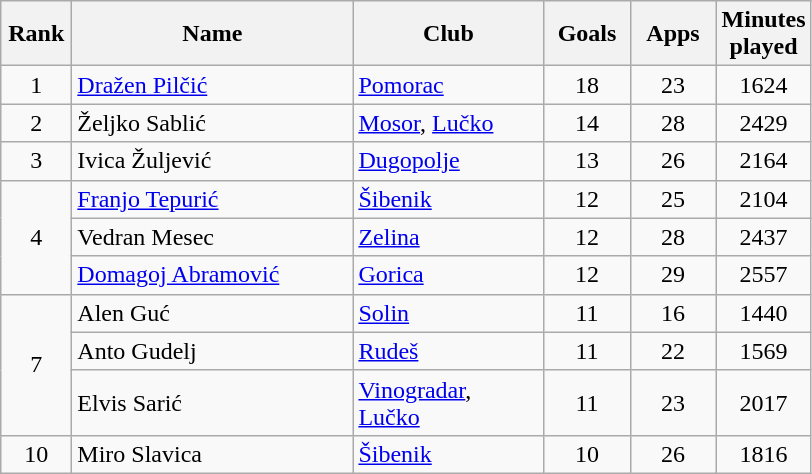<table class="wikitable" style="text-align: center;">
<tr>
<th width=40>Rank</th>
<th width=180>Name</th>
<th width=120>Club</th>
<th width=50>Goals</th>
<th width=50>Apps</th>
<th width=50>Minutes played</th>
</tr>
<tr>
<td rowspan=1>1</td>
<td align="left"> <a href='#'>Dražen Pilčić</a></td>
<td align="left"><a href='#'>Pomorac</a></td>
<td>18</td>
<td>23</td>
<td>1624</td>
</tr>
<tr>
<td rowspan=1>2</td>
<td align="left"> Željko Sablić</td>
<td align="left"><a href='#'>Mosor</a>, <a href='#'>Lučko</a></td>
<td>14</td>
<td>28</td>
<td>2429</td>
</tr>
<tr>
<td rowspan=1>3</td>
<td align="left"> Ivica Žuljević</td>
<td align="left"><a href='#'>Dugopolje</a></td>
<td>13</td>
<td>26</td>
<td>2164</td>
</tr>
<tr>
<td rowspan=3>4</td>
<td align="left"> <a href='#'>Franjo Tepurić</a></td>
<td align="left"><a href='#'>Šibenik</a></td>
<td>12</td>
<td>25</td>
<td>2104</td>
</tr>
<tr>
<td align="left"> Vedran Mesec</td>
<td align="left"><a href='#'>Zelina</a></td>
<td>12</td>
<td>28</td>
<td>2437</td>
</tr>
<tr>
<td align="left"> <a href='#'>Domagoj Abramović</a></td>
<td align="left"><a href='#'>Gorica</a></td>
<td>12</td>
<td>29</td>
<td>2557</td>
</tr>
<tr>
<td rowspan=3>7</td>
<td align="left"> Alen Guć</td>
<td align="left"><a href='#'>Solin</a></td>
<td>11</td>
<td>16</td>
<td>1440</td>
</tr>
<tr>
<td align="left"> Anto Gudelj</td>
<td align="left"><a href='#'>Rudeš</a></td>
<td>11</td>
<td>22</td>
<td>1569</td>
</tr>
<tr>
<td align="left"> Elvis Sarić</td>
<td align="left"><a href='#'>Vinogradar</a>, <a href='#'>Lučko</a></td>
<td>11</td>
<td>23</td>
<td>2017</td>
</tr>
<tr>
<td rowspan=1>10</td>
<td align="left"> Miro Slavica</td>
<td align="left"><a href='#'>Šibenik</a></td>
<td>10</td>
<td>26</td>
<td>1816</td>
</tr>
</table>
